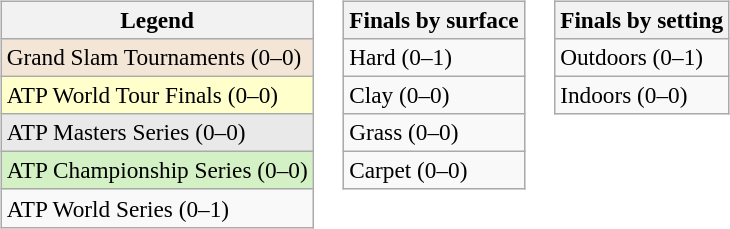<table>
<tr valign=top>
<td><br><table class=wikitable style=font-size:97%>
<tr>
<th>Legend</th>
</tr>
<tr style="background:#f3e6d7;">
<td>Grand Slam Tournaments (0–0)</td>
</tr>
<tr style="background:#ffc;">
<td>ATP World Tour Finals (0–0)</td>
</tr>
<tr style="background:#e9e9e9;">
<td>ATP Masters Series (0–0)</td>
</tr>
<tr style="background:#d4f1c5;">
<td>ATP Championship Series (0–0)</td>
</tr>
<tr>
<td>ATP World Series (0–1)</td>
</tr>
</table>
</td>
<td><br><table class=wikitable style=font-size:97%>
<tr>
<th>Finals by surface</th>
</tr>
<tr>
<td>Hard (0–1)</td>
</tr>
<tr>
<td>Clay (0–0)</td>
</tr>
<tr>
<td>Grass (0–0)</td>
</tr>
<tr>
<td>Carpet (0–0)</td>
</tr>
</table>
</td>
<td><br><table class=wikitable style=font-size:97%>
<tr>
<th>Finals by setting</th>
</tr>
<tr>
<td>Outdoors (0–1)</td>
</tr>
<tr>
<td>Indoors (0–0)</td>
</tr>
</table>
</td>
</tr>
</table>
